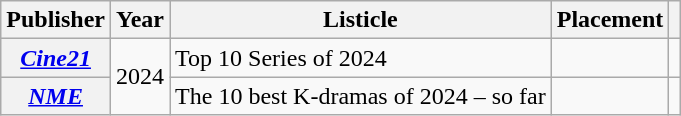<table class="wikitable plainrowheaders sortable" style="text-align:center">
<tr>
<th scope="col">Publisher</th>
<th scope="col">Year</th>
<th scope="col">Listicle</th>
<th scope="col">Placement</th>
<th scope="col" class="unsortable"></th>
</tr>
<tr>
<th scope="row"><em><a href='#'>Cine21</a></em></th>
<td rowspan="2">2024</td>
<td style="text-align:left">Top 10 Series of 2024</td>
<td></td>
<td></td>
</tr>
<tr>
<th scope="row"><em><a href='#'>NME</a></em></th>
<td style="text-align:left">The 10 best K-dramas of 2024 – so far</td>
<td></td>
<td></td>
</tr>
</table>
